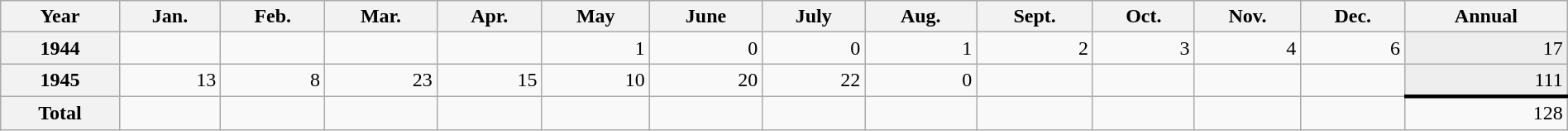<table class="wikitable" style="text-align: right; width: 100%">
<tr>
<th>Year</th>
<th>Jan.</th>
<th>Feb.</th>
<th>Mar.</th>
<th>Apr.</th>
<th>May</th>
<th>June</th>
<th>July</th>
<th>Aug.</th>
<th>Sept.</th>
<th>Oct.</th>
<th>Nov.</th>
<th>Dec.</th>
<th>Annual</th>
</tr>
<tr>
<th style="text-align:center">1944</th>
<td></td>
<td></td>
<td></td>
<td></td>
<td>1</td>
<td>0</td>
<td>0</td>
<td>1</td>
<td>2</td>
<td>3</td>
<td>4</td>
<td>6</td>
<td style="background: #eee;">17</td>
</tr>
<tr>
<th style="text-align:center">1945</th>
<td>13</td>
<td>8</td>
<td>23</td>
<td>15</td>
<td>10</td>
<td>20</td>
<td>22</td>
<td>0</td>
<td></td>
<td></td>
<td></td>
<td></td>
<td style="background: #eee;">111</td>
</tr>
<tr>
<th style="text-align:center">Total</th>
<td></td>
<td></td>
<td></td>
<td></td>
<td></td>
<td></td>
<td></td>
<td></td>
<td></td>
<td></td>
<td></td>
<td></td>
<td style="border-top: black solid">128</td>
</tr>
</table>
